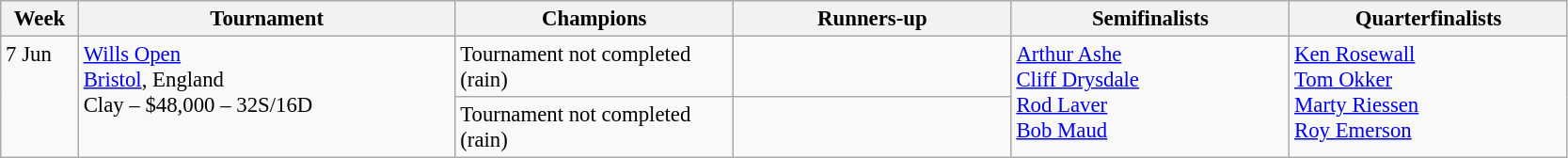<table class=wikitable style=font-size:95%>
<tr>
<th style="width:48px;">Week</th>
<th style="width:260px;">Tournament</th>
<th style="width:190px;">Champions</th>
<th style="width:190px;">Runners-up</th>
<th style="width:190px;">Semifinalists</th>
<th style="width:190px;">Quarterfinalists</th>
</tr>
<tr valign=top>
<td rowspan=2>7 Jun</td>
<td rowspan=2><a href='#'>Wills Open</a><br> <a href='#'>Bristol</a>, England <br>Clay – $48,000 – 32S/16D</td>
<td>Tournament not completed (rain)</td>
<td></td>
<td rowspan=2> <a href='#'>Arthur Ashe</a> <br>  <a href='#'>Cliff Drysdale</a> <br>  <a href='#'>Rod Laver</a> <br>  <a href='#'>Bob Maud</a></td>
<td rowspan=2> <a href='#'>Ken Rosewall</a> <br>  <a href='#'>Tom Okker</a> <br>  <a href='#'>Marty Riessen</a> <br>  <a href='#'>Roy Emerson</a></td>
</tr>
<tr valign=top>
<td>Tournament not completed (rain)</td>
<td></td>
</tr>
</table>
